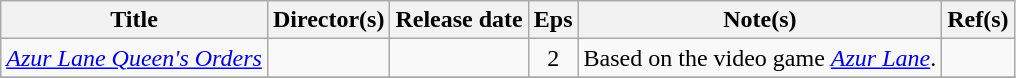<table class="wikitable sortable">
<tr>
<th scope="col">Title</th>
<th scope="col">Director(s)</th>
<th scope="col">Release date</th>
<th scope="col" class="unsortable">Eps</th>
<th scope="col" class="unsortable">Note(s)</th>
<th scope="col" class="unsortable">Ref(s)</th>
</tr>
<tr>
<td><em><a href='#'>Azur Lane Queen's Orders</a></em></td>
<td></td>
<td></td>
<td style="text-align:center">2</td>
<td>Based on the video game <em><a href='#'>Azur Lane</a></em>.</td>
<td style="text-align:center"></td>
</tr>
<tr>
</tr>
</table>
